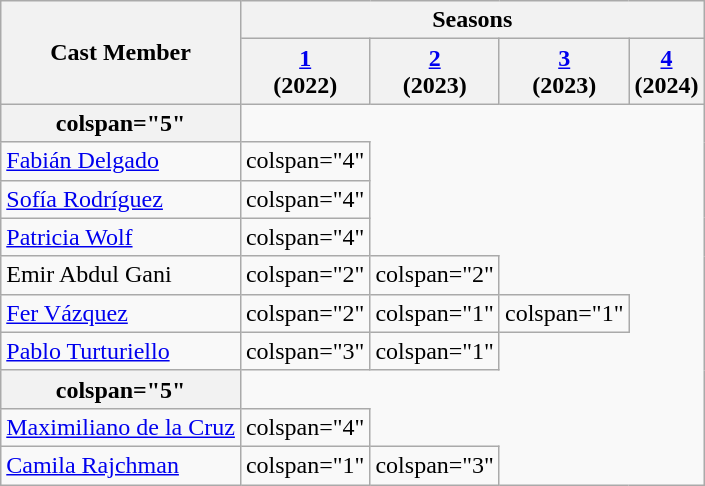<table class="wikitable">
<tr>
<th rowspan="2">Cast Member</th>
<th colspan="4">Seasons</th>
</tr>
<tr>
<th><a href='#'>1</a><br>(2022)</th>
<th><a href='#'>2</a><br>(2023)</th>
<th><a href='#'>3</a><br>(2023)</th>
<th><a href='#'>4</a><br>(2024)</th>
</tr>
<tr>
<th>colspan="5" </th>
</tr>
<tr>
<td><a href='#'>Fabián Delgado</a></td>
<td>colspan="4" </td>
</tr>
<tr>
<td><a href='#'>Sofía Rodríguez</a></td>
<td>colspan="4" </td>
</tr>
<tr>
<td><a href='#'>Patricia Wolf</a></td>
<td>colspan="4" </td>
</tr>
<tr>
<td>Emir Abdul Gani</td>
<td>colspan="2" </td>
<td>colspan="2" </td>
</tr>
<tr>
<td><a href='#'>Fer Vázquez</a></td>
<td>colspan="2" </td>
<td>colspan="1" </td>
<td>colspan="1" </td>
</tr>
<tr>
<td><a href='#'>Pablo Turturiello</a></td>
<td>colspan="3" </td>
<td>colspan="1" </td>
</tr>
<tr>
<th>colspan="5" </th>
</tr>
<tr>
<td><a href='#'>Maximiliano de la Cruz</a></td>
<td>colspan="4" </td>
</tr>
<tr>
<td><a href='#'>Camila Rajchman</a></td>
<td>colspan="1" </td>
<td>colspan="3" </td>
</tr>
</table>
